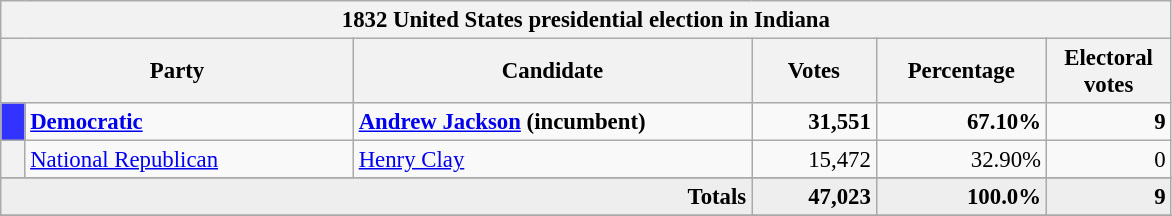<table class="wikitable" style="font-size: 95%;">
<tr>
<th colspan="6">1832 United States presidential election in Indiana</th>
</tr>
<tr>
<th colspan="2" style="width: 15em">Party</th>
<th style="width: 17em">Candidate</th>
<th style="width: 5em">Votes</th>
<th style="width: 7em">Percentage</th>
<th style="width: 5em">Electoral votes</th>
</tr>
<tr>
<th style="background-color:#3333FF; width: 3px"></th>
<td style="width: 130px"><strong><a href='#'>Democratic</a></strong></td>
<td><strong><a href='#'>Andrew Jackson</a> (incumbent)</strong></td>
<td align="right"><strong>31,551</strong></td>
<td align="right"><strong>67.10%</strong></td>
<td align="right"><strong>9</strong></td>
</tr>
<tr>
<th></th>
<td style="width: 130px"><a href='#'>National Republican</a></td>
<td><a href='#'>Henry Clay</a></td>
<td align="right">15,472</td>
<td align="right">32.90%</td>
<td align="right">0</td>
</tr>
<tr>
</tr>
<tr bgcolor="#EEEEEE">
<td colspan="3" align="right"><strong>Totals</strong></td>
<td align="right"><strong>47,023</strong></td>
<td align="right"><strong>100.0%</strong></td>
<td align="right"><strong>9</strong></td>
</tr>
<tr>
</tr>
</table>
